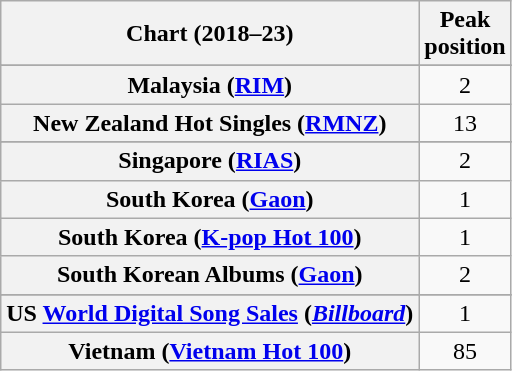<table class="wikitable sortable plainrowheaders" style="text-align:center">
<tr>
<th scope="col">Chart (2018–23)</th>
<th scope="col">Peak<br>position</th>
</tr>
<tr>
</tr>
<tr>
</tr>
<tr>
</tr>
<tr>
<th scope="row">Malaysia (<a href='#'>RIM</a>)</th>
<td>2</td>
</tr>
<tr>
<th scope="row">New Zealand Hot Singles (<a href='#'>RMNZ</a>)</th>
<td>13</td>
</tr>
<tr>
</tr>
<tr>
<th scope="row">Singapore (<a href='#'>RIAS</a>)</th>
<td>2</td>
</tr>
<tr>
<th scope="row">South Korea (<a href='#'>Gaon</a>)</th>
<td>1</td>
</tr>
<tr>
<th scope="row">South Korea (<a href='#'>K-pop Hot 100</a>)</th>
<td>1</td>
</tr>
<tr>
<th scope="row">South Korean Albums (<a href='#'>Gaon</a>)</th>
<td>2</td>
</tr>
<tr>
</tr>
<tr>
<th scope="row">US <a href='#'>World Digital Song Sales</a> (<em><a href='#'>Billboard</a></em>)</th>
<td>1</td>
</tr>
<tr>
<th scope="row">Vietnam (<a href='#'>Vietnam Hot 100</a>)</th>
<td>85</td>
</tr>
</table>
